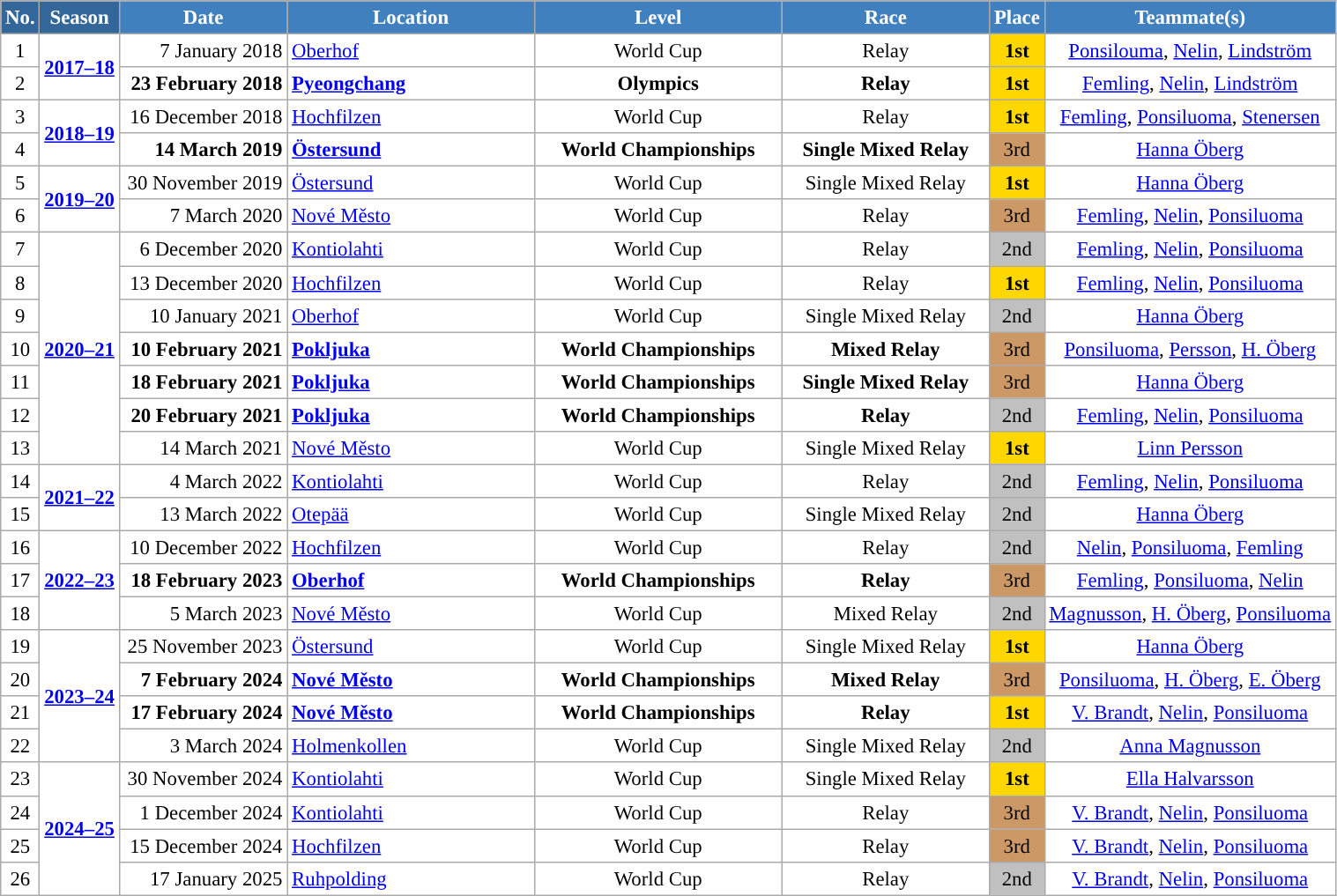<table class="wikitable sortable" style="font-size:95%; text-align:center; border:grey solid 1px; border-collapse:collapse; background:#ffffff;">
<tr style="background:#efefef;">
<th style="background-color:#369; color:white;">No.</th>
<th style="background-color:#369; color:white;">Season</th>
<th style="background-color:#4180be; color:white; width:120px;">Date</th>
<th style="background-color:#4180be; color:white; width:180px;">Location</th>
<th style="background-color:#4180be; color:white; width:180px;">Level</th>
<th style="background-color:#4180be; color:white; width:150px;">Race</th>
<th style="background-color:#4180be; color:white;">Place</th>
<th style="background-color:#4180be; color:white;">Teammate(s)</th>
</tr>
<tr>
<td align=center>1</td>
<td rowspan=2 align=center><strong><a href='#'>2017–18</a></strong></td>
<td align=right>7 January 2018</td>
<td align=left> <a href='#'>Oberhof</a></td>
<td>World Cup</td>
<td>Relay</td>
<td bgcolor="gold"><strong>1st</strong></td>
<td><a href='#'>Ponsilouma</a>, <a href='#'>Nelin</a>, <a href='#'>Lindström</a></td>
</tr>
<tr>
<td align=center>2</td>
<td align=right><strong>23 February 2018</strong></td>
<td align=left> <strong><a href='#'>Pyeongchang</a></strong></td>
<td><strong>Olympics</strong></td>
<td><strong>Relay</strong></td>
<td bgcolor="gold"><strong>1st</strong></td>
<td><a href='#'>Femling</a>, <a href='#'>Nelin</a>, <a href='#'>Lindström</a></td>
</tr>
<tr>
<td align=center>3</td>
<td rowspan=2 align=center><strong><a href='#'>2018–19</a></strong></td>
<td align=right>16 December 2018</td>
<td align=left> <a href='#'>Hochfilzen</a></td>
<td>World Cup</td>
<td>Relay</td>
<td bgcolor="gold"><strong>1st</strong></td>
<td><a href='#'>Femling</a>, <a href='#'>Ponsiluoma</a>, <a href='#'>Stenersen</a></td>
</tr>
<tr>
<td align=center>4</td>
<td align=right><strong>14 March 2019</strong></td>
<td align=left> <strong><a href='#'>Östersund</a></strong></td>
<td><strong>World Championships</strong></td>
<td><strong>Single Mixed Relay</strong></td>
<td bgcolor="cc9966">3rd</td>
<td><a href='#'>Hanna Öberg</a></td>
</tr>
<tr>
<td align=center>5</td>
<td rowspan=2 align=center><strong><a href='#'>2019–20</a></strong></td>
<td align=right>30 November 2019</td>
<td align=left> <a href='#'>Östersund</a></td>
<td>World Cup</td>
<td>Single Mixed Relay</td>
<td bgcolor="gold"><strong>1st</strong></td>
<td><a href='#'>Hanna Öberg</a></td>
</tr>
<tr>
<td align=center>6</td>
<td align=right>7 March 2020</td>
<td align=left> <a href='#'>Nové Město</a></td>
<td>World Cup</td>
<td>Relay</td>
<td bgcolor="cc9966">3rd</td>
<td><a href='#'>Femling</a>, <a href='#'>Nelin</a>, <a href='#'>Ponsiluoma</a></td>
</tr>
<tr>
<td align=center>7</td>
<td rowspan=7 align=center><strong><a href='#'>2020–21</a></strong></td>
<td align=right>6 December 2020</td>
<td align=left> <a href='#'>Kontiolahti</a></td>
<td>World Cup</td>
<td>Relay</td>
<td bgcolor="silver">2nd</td>
<td><a href='#'>Femling</a>, <a href='#'>Nelin</a>, <a href='#'>Ponsiluoma</a></td>
</tr>
<tr>
<td align=center>8</td>
<td align=right>13 December 2020</td>
<td align=left> <a href='#'>Hochfilzen</a></td>
<td>World Cup</td>
<td>Relay</td>
<td bgcolor="gold"><strong>1st</strong></td>
<td><a href='#'>Femling</a>, <a href='#'>Nelin</a>, <a href='#'>Ponsiluoma</a></td>
</tr>
<tr>
<td align=center>9</td>
<td align=right>10 January 2021</td>
<td align=left> <a href='#'>Oberhof</a></td>
<td>World Cup</td>
<td>Single Mixed Relay</td>
<td bgcolor="silver">2nd</td>
<td><a href='#'>Hanna Öberg</a></td>
</tr>
<tr>
<td align=center>10</td>
<td align=right><strong>10 February 2021</strong></td>
<td align=left> <strong><a href='#'>Pokljuka</a></strong></td>
<td><strong>World Championships</strong></td>
<td><strong>Mixed Relay</strong></td>
<td bgcolor="cc9966">3rd</td>
<td><a href='#'>Ponsiluoma</a>, <a href='#'>Persson</a>, <a href='#'>H. Öberg</a></td>
</tr>
<tr>
<td align=center>11</td>
<td align=right><strong>18 February 2021</strong></td>
<td align=left> <strong><a href='#'>Pokljuka</a></strong></td>
<td><strong>World Championships</strong></td>
<td><strong>Single Mixed Relay</strong></td>
<td bgcolor="cc9966">3rd</td>
<td><a href='#'>Hanna Öberg</a></td>
</tr>
<tr>
<td align=center>12</td>
<td align=right><strong>20 February 2021</strong></td>
<td align=left> <strong><a href='#'>Pokljuka</a></strong></td>
<td><strong>World Championships</strong></td>
<td><strong>Relay</strong></td>
<td bgcolor="silver">2nd</td>
<td><a href='#'>Femling</a>, <a href='#'>Nelin</a>, <a href='#'>Ponsiluoma</a></td>
</tr>
<tr>
<td align=center>13</td>
<td align=right>14 March 2021</td>
<td align=left> <a href='#'>Nové Město</a></td>
<td>World Cup</td>
<td>Single Mixed Relay</td>
<td bgcolor="gold"><strong>1st</strong></td>
<td><a href='#'>Linn Persson</a></td>
</tr>
<tr>
<td align=center>14</td>
<td rowspan=2 align=center><strong><a href='#'>2021–22</a></strong></td>
<td align=right>4 March 2022</td>
<td align=left> <a href='#'>Kontiolahti</a></td>
<td>World Cup</td>
<td>Relay</td>
<td bgcolor="silver">2nd</td>
<td><a href='#'>Femling</a>, <a href='#'>Nelin</a>, <a href='#'>Ponsiluoma</a></td>
</tr>
<tr>
<td align=center>15</td>
<td align=right>13 March 2022</td>
<td align=left> <a href='#'>Otepää</a></td>
<td>World Cup</td>
<td>Single Mixed Relay</td>
<td bgcolor="silver">2nd</td>
<td><a href='#'>Hanna Öberg</a></td>
</tr>
<tr>
<td align=center>16</td>
<td rowspan=3 align=center><strong><a href='#'>2022–23</a></strong></td>
<td align=right>10 December 2022</td>
<td align=left> <a href='#'>Hochfilzen</a></td>
<td>World Cup</td>
<td>Relay</td>
<td bgcolor="silver">2nd</td>
<td><a href='#'>Nelin</a>, <a href='#'>Ponsiluoma</a>, <a href='#'>Femling</a></td>
</tr>
<tr>
<td align=center>17</td>
<td align=right><strong>18 February 2023</strong></td>
<td align=left> <strong><a href='#'>Oberhof</a></strong></td>
<td><strong>World Championships</strong></td>
<td><strong>Relay</strong></td>
<td align=center bgcolor="cc9966">3rd</td>
<td><a href='#'>Femling</a>, <a href='#'>Ponsiluoma</a>, <a href='#'>Nelin</a></td>
</tr>
<tr>
<td align=center>18</td>
<td align=right>5 March 2023</td>
<td align=left> <a href='#'>Nové Město</a></td>
<td>World Cup</td>
<td>Mixed Relay</td>
<td bgcolor="silver">2nd</td>
<td><a href='#'>Magnusson</a>, <a href='#'>H. Öberg</a>, <a href='#'>Ponsiluoma</a></td>
</tr>
<tr>
<td align=center>19</td>
<td rowspan=4 align=center><strong><a href='#'>2023–24</a></strong></td>
<td align=right>25 November 2023</td>
<td align=left> <a href='#'>Östersund</a></td>
<td>World Cup</td>
<td>Single Mixed Relay</td>
<td bgcolor="gold"><strong>1st</strong></td>
<td><a href='#'>Hanna Öberg</a></td>
</tr>
<tr>
<td align=center>20</td>
<td align=right><strong>7 February 2024</strong></td>
<td align=left> <strong><a href='#'>Nové Město</a></strong></td>
<td><strong>World Championships</strong></td>
<td><strong>Mixed Relay</strong></td>
<td align=center bgcolor="cc9966">3rd</td>
<td><a href='#'>Ponsiluoma</a>, <a href='#'>H. Öberg</a>, <a href='#'>E. Öberg</a></td>
</tr>
<tr>
<td align=center>21</td>
<td align=right><strong>17 February 2024</strong></td>
<td align=left> <strong><a href='#'>Nové Město</a></strong></td>
<td><strong>World Championships</strong></td>
<td><strong>Relay</strong></td>
<td bgcolor="gold"><strong>1st</strong></td>
<td><a href='#'>V. Brandt</a>, <a href='#'>Nelin</a>, <a href='#'>Ponsiluoma</a></td>
</tr>
<tr>
<td align=center>22</td>
<td align=right>3 March 2024</td>
<td align=left> <a href='#'>Holmenkollen</a></td>
<td>World Cup</td>
<td>Single Mixed Relay</td>
<td bgcolor="silver">2nd</td>
<td><a href='#'>Anna Magnusson</a></td>
</tr>
<tr>
<td align=center>23</td>
<td rowspan=4 align=center><strong><a href='#'>2024–25</a></strong></td>
<td align=right>30 November 2024</td>
<td align=left> <a href='#'>Kontiolahti</a></td>
<td>World Cup</td>
<td>Single Mixed Relay</td>
<td bgcolor="gold"><strong>1st</strong></td>
<td><a href='#'>Ella Halvarsson</a></td>
</tr>
<tr>
<td align=center>24</td>
<td align=right>1 December 2024</td>
<td align=left> <a href='#'>Kontiolahti</a></td>
<td>World Cup</td>
<td>Relay</td>
<td align=center bgcolor="cc9966">3rd</td>
<td><a href='#'>V. Brandt</a>, <a href='#'>Nelin</a>, <a href='#'>Ponsiluoma</a></td>
</tr>
<tr>
<td align=center>25</td>
<td align=right>15 December 2024</td>
<td align=left> <a href='#'>Hochfilzen</a></td>
<td>World Cup</td>
<td>Relay</td>
<td align=center bgcolor="cc9966">3rd</td>
<td><a href='#'>V. Brandt</a>, <a href='#'>Nelin</a>, <a href='#'>Ponsiluoma</a></td>
</tr>
<tr>
<td align=center>26</td>
<td align=right>17 January 2025</td>
<td align=left> <a href='#'>Ruhpolding</a></td>
<td>World Cup</td>
<td>Relay</td>
<td align=center bgcolor="silver">2nd</td>
<td><a href='#'>V. Brandt</a>, <a href='#'>Nelin</a>, <a href='#'>Ponsiluoma</a></td>
</tr>
</table>
